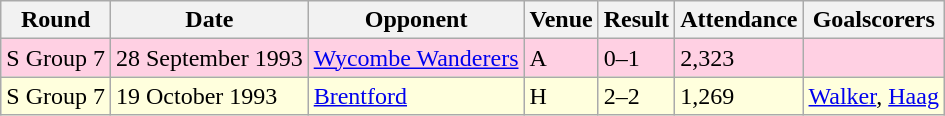<table class="wikitable">
<tr>
<th>Round</th>
<th>Date</th>
<th>Opponent</th>
<th>Venue</th>
<th>Result</th>
<th>Attendance</th>
<th>Goalscorers</th>
</tr>
<tr style="background-color: #ffd0e3;">
<td>S Group 7</td>
<td>28 September 1993</td>
<td><a href='#'>Wycombe Wanderers</a></td>
<td>A</td>
<td>0–1</td>
<td>2,323</td>
<td></td>
</tr>
<tr style="background-color: #ffffdd;">
<td>S Group 7</td>
<td>19 October 1993</td>
<td><a href='#'>Brentford</a></td>
<td>H</td>
<td>2–2</td>
<td>1,269</td>
<td><a href='#'>Walker</a>, <a href='#'>Haag</a></td>
</tr>
</table>
